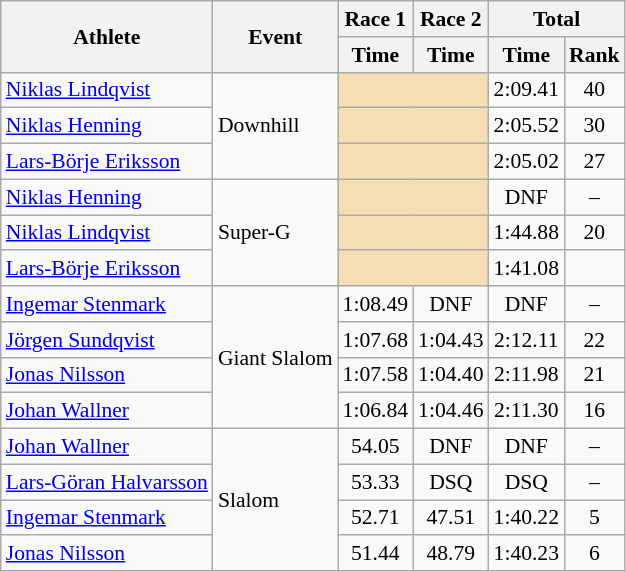<table class="wikitable" style="font-size:90%">
<tr>
<th rowspan="2">Athlete</th>
<th rowspan="2">Event</th>
<th>Race 1</th>
<th>Race 2</th>
<th colspan="2">Total</th>
</tr>
<tr>
<th>Time</th>
<th>Time</th>
<th>Time</th>
<th>Rank</th>
</tr>
<tr>
<td><a href='#'>Niklas Lindqvist</a></td>
<td rowspan="3">Downhill</td>
<td colspan="2" bgcolor="wheat"></td>
<td align="center">2:09.41</td>
<td align="center">40</td>
</tr>
<tr>
<td><a href='#'>Niklas Henning</a></td>
<td colspan="2" bgcolor="wheat"></td>
<td align="center">2:05.52</td>
<td align="center">30</td>
</tr>
<tr>
<td><a href='#'>Lars-Börje Eriksson</a></td>
<td colspan="2" bgcolor="wheat"></td>
<td align="center">2:05.02</td>
<td align="center">27</td>
</tr>
<tr>
<td><a href='#'>Niklas Henning</a></td>
<td rowspan="3">Super-G</td>
<td colspan="2" bgcolor="wheat"></td>
<td align="center">DNF</td>
<td align="center">–</td>
</tr>
<tr>
<td><a href='#'>Niklas Lindqvist</a></td>
<td colspan="2" bgcolor="wheat"></td>
<td align="center">1:44.88</td>
<td align="center">20</td>
</tr>
<tr>
<td><a href='#'>Lars-Börje Eriksson</a></td>
<td colspan="2" bgcolor="wheat"></td>
<td align="center">1:41.08</td>
<td align="center"></td>
</tr>
<tr>
<td><a href='#'>Ingemar Stenmark</a></td>
<td rowspan="4">Giant Slalom</td>
<td align="center">1:08.49</td>
<td align="center">DNF</td>
<td align="center">DNF</td>
<td align="center">–</td>
</tr>
<tr>
<td><a href='#'>Jörgen Sundqvist</a></td>
<td align="center">1:07.68</td>
<td align="center">1:04.43</td>
<td align="center">2:12.11</td>
<td align="center">22</td>
</tr>
<tr>
<td><a href='#'>Jonas Nilsson</a></td>
<td align="center">1:07.58</td>
<td align="center">1:04.40</td>
<td align="center">2:11.98</td>
<td align="center">21</td>
</tr>
<tr>
<td><a href='#'>Johan Wallner</a></td>
<td align="center">1:06.84</td>
<td align="center">1:04.46</td>
<td align="center">2:11.30</td>
<td align="center">16</td>
</tr>
<tr>
<td><a href='#'>Johan Wallner</a></td>
<td rowspan="4">Slalom</td>
<td align="center">54.05</td>
<td align="center">DNF</td>
<td align="center">DNF</td>
<td align="center">–</td>
</tr>
<tr>
<td><a href='#'>Lars-Göran Halvarsson</a></td>
<td align="center">53.33</td>
<td align="center">DSQ</td>
<td align="center">DSQ</td>
<td align="center">–</td>
</tr>
<tr>
<td><a href='#'>Ingemar Stenmark</a></td>
<td align="center">52.71</td>
<td align="center">47.51</td>
<td align="center">1:40.22</td>
<td align="center">5</td>
</tr>
<tr>
<td><a href='#'>Jonas Nilsson</a></td>
<td align="center">51.44</td>
<td align="center">48.79</td>
<td align="center">1:40.23</td>
<td align="center">6</td>
</tr>
</table>
